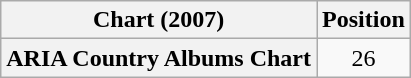<table class="wikitable plainrowheaders" style="text-align:center">
<tr>
<th scope="col">Chart (2007)</th>
<th scope="col">Position</th>
</tr>
<tr>
<th scope="row">ARIA Country Albums Chart</th>
<td>26</td>
</tr>
</table>
